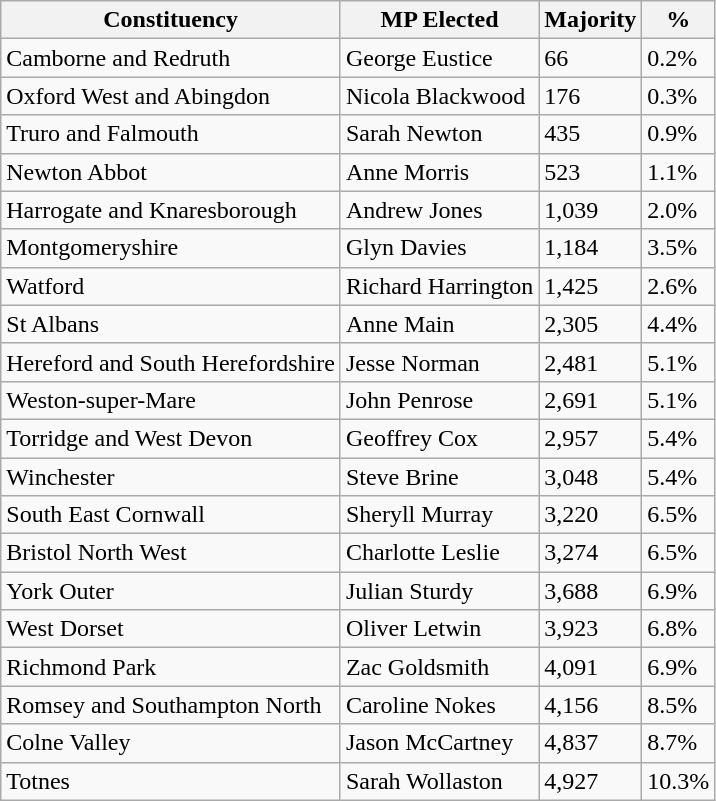<table class="wikitable sortable">
<tr>
<th>Constituency</th>
<th>MP Elected</th>
<th>Majority</th>
<th>%</th>
</tr>
<tr>
<td>Camborne and Redruth</td>
<td>George Eustice</td>
<td>66</td>
<td>0.2%</td>
</tr>
<tr>
<td>Oxford West and Abingdon</td>
<td>Nicola Blackwood</td>
<td>176</td>
<td>0.3%</td>
</tr>
<tr>
<td>Truro and Falmouth</td>
<td>Sarah Newton</td>
<td>435</td>
<td>0.9%</td>
</tr>
<tr>
<td>Newton Abbot</td>
<td>Anne Morris</td>
<td>523</td>
<td>1.1%</td>
</tr>
<tr>
<td>Harrogate and Knaresborough</td>
<td>Andrew Jones</td>
<td>1,039</td>
<td>2.0%</td>
</tr>
<tr>
<td>Montgomeryshire</td>
<td>Glyn Davies</td>
<td>1,184</td>
<td>3.5%</td>
</tr>
<tr>
<td>Watford</td>
<td>Richard Harrington</td>
<td>1,425</td>
<td>2.6%</td>
</tr>
<tr>
<td>St Albans</td>
<td>Anne Main</td>
<td>2,305</td>
<td>4.4%</td>
</tr>
<tr>
<td>Hereford and South Herefordshire</td>
<td>Jesse Norman</td>
<td>2,481</td>
<td>5.1%</td>
</tr>
<tr>
<td>Weston-super-Mare</td>
<td>John Penrose</td>
<td>2,691</td>
<td>5.1%</td>
</tr>
<tr>
<td>Torridge and West Devon</td>
<td>Geoffrey Cox</td>
<td>2,957</td>
<td>5.4%</td>
</tr>
<tr>
<td>Winchester</td>
<td>Steve Brine</td>
<td>3,048</td>
<td>5.4%</td>
</tr>
<tr>
<td>South East Cornwall</td>
<td>Sheryll Murray</td>
<td>3,220</td>
<td>6.5%</td>
</tr>
<tr>
<td>Bristol North West</td>
<td>Charlotte Leslie</td>
<td>3,274</td>
<td>6.5%</td>
</tr>
<tr>
<td>York Outer</td>
<td>Julian Sturdy</td>
<td>3,688</td>
<td>6.9%</td>
</tr>
<tr>
<td>West Dorset</td>
<td>Oliver Letwin</td>
<td>3,923</td>
<td>6.8%</td>
</tr>
<tr>
<td>Richmond Park</td>
<td>Zac Goldsmith</td>
<td>4,091</td>
<td>6.9%</td>
</tr>
<tr>
<td>Romsey and Southampton North</td>
<td>Caroline Nokes</td>
<td>4,156</td>
<td>8.5%</td>
</tr>
<tr>
<td>Colne Valley</td>
<td>Jason McCartney</td>
<td>4,837</td>
<td>8.7%</td>
</tr>
<tr>
<td>Totnes</td>
<td>Sarah Wollaston</td>
<td>4,927</td>
<td>10.3%</td>
</tr>
</table>
